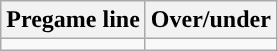<table class="wikitable">
<tr align="center">
<th>Pregame line</th>
<th>Over/under</th>
</tr>
<tr align="center">
<td></td>
<td></td>
</tr>
</table>
